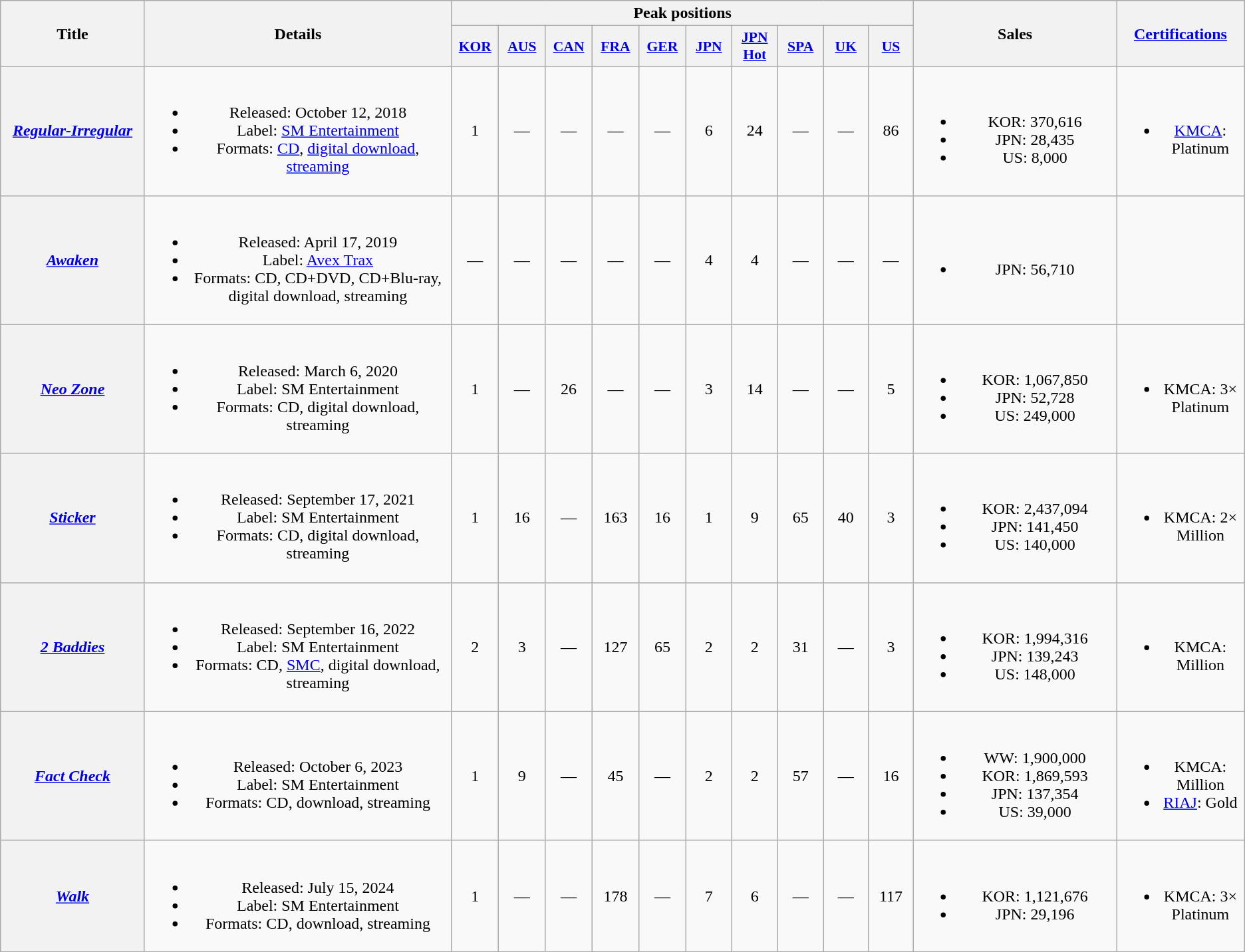<table class="wikitable plainrowheaders" style="text-align:center;">
<tr>
<th scope="col" rowspan="2" style="width:10em;">Title</th>
<th scope="col" rowspan="2" style="width:22em;">Details</th>
<th scope="col" colspan="10">Peak positions</th>
<th scope="col" rowspan="2" style="width:14em;">Sales</th>
<th scope="col" rowspan="2" style="width:8em;"><a href='#'>Certifications</a></th>
</tr>
<tr>
<th scope="col" style="width:3em;font-size:90%;"><a href='#'>KOR</a><br></th>
<th scope="col" style="width:3em;font-size:90%;"><a href='#'>AUS</a><br></th>
<th scope="col" style="width:3em;font-size:90%;"><a href='#'>CAN</a><br></th>
<th scope="col" style="width:3em;font-size:90%;"><a href='#'>FRA</a><br></th>
<th scope="col" style="width:3em;font-size:90%;"><a href='#'>GER</a><br></th>
<th scope="col" style="width:3em;font-size:90%;"><a href='#'>JPN</a><br></th>
<th scope="col" style="width:3em;font-size:90%;"><a href='#'>JPN<br>Hot</a><br></th>
<th scope="col" style="width:3em;font-size:90%;"><a href='#'>SPA</a><br></th>
<th scope="col" style="width:3em;font-size:90%;"><a href='#'>UK</a><br></th>
<th scope="col" style="width:3em;font-size:90%;"><a href='#'>US</a><br></th>
</tr>
<tr>
<th scope="row"><em><a href='#'>Regular-Irregular</a></em></th>
<td><br><ul><li>Released: October 12, 2018</li><li>Label: <a href='#'>SM Entertainment</a></li><li>Formats: <a href='#'>CD</a>, <a href='#'>digital download</a>, <a href='#'>streaming</a></li></ul></td>
<td>1</td>
<td>—</td>
<td>—</td>
<td>—</td>
<td>—</td>
<td>6</td>
<td>24</td>
<td>—</td>
<td>—</td>
<td>86</td>
<td><br><ul><li>KOR: 370,616</li><li>JPN: 28,435</li><li>US: 8,000</li></ul></td>
<td><br><ul><li><a href='#'>KMCA</a>: Platinum</li></ul></td>
</tr>
<tr>
<th scope="row"><em><a href='#'>Awaken</a></em></th>
<td><br><ul><li>Released: April 17, 2019 </li><li>Label: <a href='#'>Avex Trax</a></li><li>Formats: CD, CD+DVD, CD+Blu-ray, digital download, streaming</li></ul></td>
<td>—</td>
<td>—</td>
<td>—</td>
<td>—</td>
<td>—</td>
<td>4</td>
<td>4</td>
<td>—</td>
<td>—</td>
<td>—</td>
<td><br><ul><li>JPN: 56,710</li></ul></td>
<td></td>
</tr>
<tr>
<th scope="row"><em><a href='#'>Neo Zone</a></em></th>
<td><br><ul><li>Released: March 6, 2020</li><li>Label: SM Entertainment</li><li>Formats: CD, digital download, streaming</li></ul></td>
<td>1</td>
<td>—</td>
<td>26</td>
<td>—</td>
<td>—</td>
<td>3</td>
<td>14</td>
<td>—</td>
<td>—</td>
<td>5</td>
<td><br><ul><li>KOR: 1,067,850</li><li>JPN: 52,728</li><li>US: 249,000</li></ul></td>
<td><br><ul><li>KMCA: 3× Platinum</li></ul></td>
</tr>
<tr>
<th scope="row"><em><a href='#'>Sticker</a></em></th>
<td><br><ul><li>Released: September 17, 2021</li><li>Label: SM Entertainment</li><li>Formats: CD, digital download, streaming</li></ul></td>
<td>1</td>
<td>16</td>
<td>—</td>
<td>163</td>
<td>16</td>
<td>1</td>
<td>9</td>
<td>65</td>
<td>40</td>
<td>3</td>
<td><br><ul><li>KOR: 2,437,094</li><li>JPN: 141,450</li><li>US: 140,000</li></ul></td>
<td><br><ul><li>KMCA: 2× Million</li></ul></td>
</tr>
<tr>
<th scope="row"><em><a href='#'>2 Baddies</a></em></th>
<td><br><ul><li>Released: September 16, 2022</li><li>Label: SM Entertainment</li><li>Formats: CD, <a href='#'>SMC</a>, digital download, streaming</li></ul></td>
<td>2</td>
<td>3</td>
<td>—</td>
<td>127</td>
<td>65</td>
<td>2</td>
<td>2</td>
<td>31</td>
<td>—</td>
<td>3</td>
<td><br><ul><li>KOR: 1,994,316</li><li>JPN: 139,243</li><li>US: 148,000</li></ul></td>
<td><br><ul><li>KMCA: Million</li></ul></td>
</tr>
<tr>
<th scope="row"><em><a href='#'>Fact Check</a></em></th>
<td><br><ul><li>Released: October 6, 2023 </li><li>Label: SM Entertainment</li><li>Formats: CD, download, streaming</li></ul></td>
<td>1</td>
<td>9</td>
<td>—</td>
<td>45</td>
<td>—</td>
<td>2</td>
<td>2</td>
<td>57</td>
<td>—</td>
<td>16</td>
<td><br><ul><li>WW: 1,900,000</li><li>KOR: 1,869,593</li><li>JPN: 137,354</li><li>US: 39,000</li></ul></td>
<td><br><ul><li>KMCA: Million</li><li><a href='#'>RIAJ</a>: Gold</li></ul></td>
</tr>
<tr>
<th scope="row"><em><a href='#'>Walk</a></em></th>
<td><br><ul><li>Released: July 15, 2024</li><li>Label: SM Entertainment</li><li>Formats: CD, download, streaming</li></ul></td>
<td>1</td>
<td>—</td>
<td>—</td>
<td>178<br></td>
<td>—</td>
<td>7</td>
<td>6</td>
<td>—</td>
<td>—</td>
<td>117</td>
<td><br><ul><li>KOR: 1,121,676</li><li>JPN: 29,196</li></ul></td>
<td><br><ul><li>KMCA: 3× Platinum</li></ul></td>
</tr>
</table>
